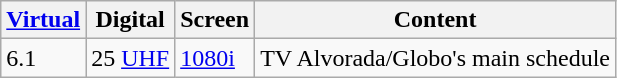<table class="wikitable">
<tr>
<th><a href='#'>Virtual</a></th>
<th>Digital</th>
<th>Screen</th>
<th>Content</th>
</tr>
<tr>
<td>6.1</td>
<td>25 <a href='#'>UHF</a></td>
<td><a href='#'>1080i</a></td>
<td>TV Alvorada/Globo's main schedule</td>
</tr>
</table>
